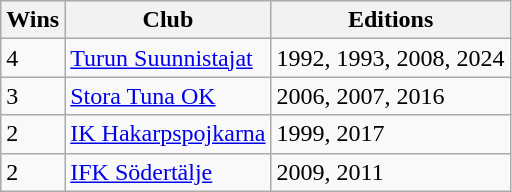<table class="wikitable">
<tr>
<th>Wins</th>
<th>Club</th>
<th>Editions</th>
</tr>
<tr>
<td>4</td>
<td> <a href='#'>Turun Suunnistajat</a></td>
<td>1992, 1993, 2008, 2024</td>
</tr>
<tr>
<td>3</td>
<td> <a href='#'>Stora Tuna OK</a></td>
<td>2006, 2007, 2016</td>
</tr>
<tr>
<td>2</td>
<td> <a href='#'>IK Hakarpspojkarna</a></td>
<td>1999, 2017</td>
</tr>
<tr>
<td>2</td>
<td> <a href='#'>IFK Södertälje</a></td>
<td>2009, 2011</td>
</tr>
</table>
